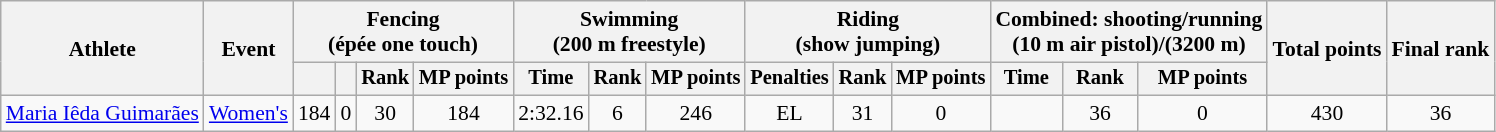<table class="wikitable" style="font-size:90%">
<tr>
<th rowspan="2">Athlete</th>
<th rowspan="2">Event</th>
<th colspan=4>Fencing<br><span>(épée one touch)</span></th>
<th colspan=3>Swimming<br><span>(200 m freestyle)</span></th>
<th colspan=3>Riding<br><span>(show jumping)</span></th>
<th colspan=3>Combined: shooting/running<br><span>(10 m air pistol)/(3200 m)</span></th>
<th rowspan=2>Total points</th>
<th rowspan=2>Final rank</th>
</tr>
<tr style="font-size:95%">
<th></th>
<th></th>
<th>Rank</th>
<th>MP points</th>
<th>Time</th>
<th>Rank</th>
<th>MP points</th>
<th>Penalties</th>
<th>Rank</th>
<th>MP points</th>
<th>Time</th>
<th>Rank</th>
<th>MP points</th>
</tr>
<tr align=center>
<td align=left><a href='#'>Maria Iêda Guimarães</a></td>
<td align=left><a href='#'>Women's</a></td>
<td>184</td>
<td>0</td>
<td>30</td>
<td>184</td>
<td>2:32.16</td>
<td>6</td>
<td>246</td>
<td>EL</td>
<td>31</td>
<td>0</td>
<td></td>
<td>36</td>
<td>0</td>
<td>430</td>
<td>36</td>
</tr>
</table>
